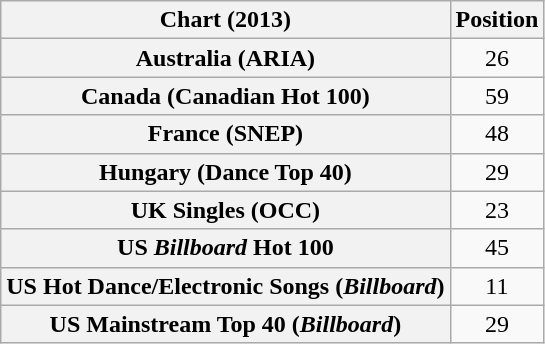<table class="wikitable sortable plainrowheaders" style="text-align:center">
<tr>
<th scope="col">Chart (2013)</th>
<th scope="col">Position</th>
</tr>
<tr>
<th scope="row">Australia (ARIA)</th>
<td>26</td>
</tr>
<tr>
<th scope="row">Canada (Canadian Hot 100)</th>
<td>59</td>
</tr>
<tr>
<th scope="row">France (SNEP)</th>
<td>48</td>
</tr>
<tr>
<th scope="row">Hungary (Dance Top 40)</th>
<td>29</td>
</tr>
<tr>
<th scope="row">UK Singles (OCC)</th>
<td>23</td>
</tr>
<tr>
<th scope="row">US <em>Billboard</em> Hot 100</th>
<td>45</td>
</tr>
<tr>
<th scope="row">US Hot Dance/Electronic Songs (<em>Billboard</em>)</th>
<td>11</td>
</tr>
<tr>
<th scope="row">US Mainstream Top 40 (<em>Billboard</em>)</th>
<td>29</td>
</tr>
</table>
